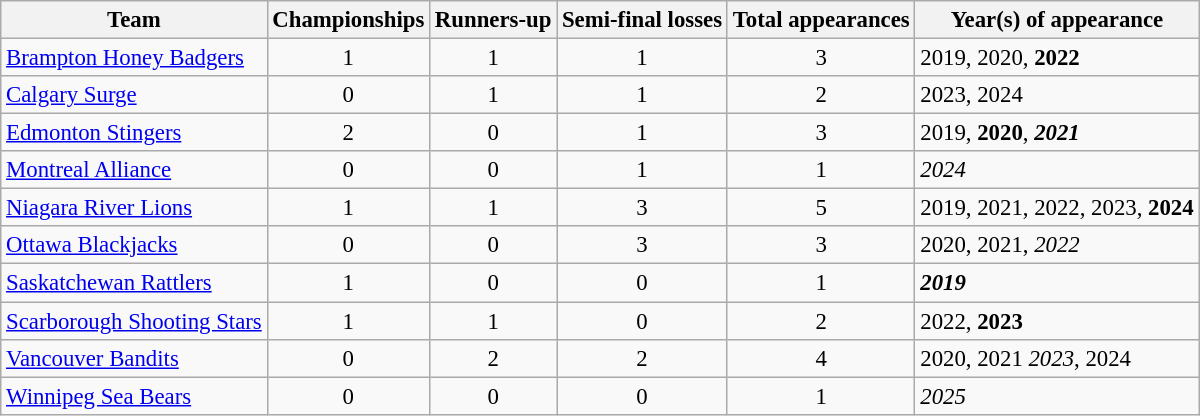<table class="wikitable sortable" style="font-size: 95%; text-align:center">
<tr>
<th>Team</th>
<th>Championships</th>
<th>Runners-up</th>
<th>Semi-final losses</th>
<th>Total appearances</th>
<th class="unsortable">Year(s) of appearance</th>
</tr>
<tr>
<td align="left"><a href='#'>Brampton Honey Badgers</a></td>
<td>1</td>
<td>1</td>
<td>1</td>
<td>3</td>
<td align="left">2019, 2020, <strong>2022</strong></td>
</tr>
<tr>
<td align="left"><a href='#'>Calgary Surge</a></td>
<td>0</td>
<td>1</td>
<td>1</td>
<td>2</td>
<td align="left">2023, 2024</td>
</tr>
<tr>
<td align="left"><a href='#'>Edmonton Stingers</a></td>
<td>2</td>
<td>0</td>
<td>1</td>
<td>3</td>
<td align="left">2019, <strong>2020</strong>, <strong><em>2021</em></strong></td>
</tr>
<tr>
<td align="left"><a href='#'>Montreal Alliance</a></td>
<td>0</td>
<td>0</td>
<td>1</td>
<td>1</td>
<td align="left"><em>2024</em></td>
</tr>
<tr>
<td align="left"><a href='#'>Niagara River Lions</a></td>
<td>1</td>
<td>1</td>
<td>3</td>
<td>5</td>
<td align="left">2019, 2021, 2022, 2023, <strong>2024</strong></td>
</tr>
<tr>
<td align="left"><a href='#'>Ottawa Blackjacks</a></td>
<td>0</td>
<td>0</td>
<td>3</td>
<td>3</td>
<td align="left">2020, 2021, <em>2022</em></td>
</tr>
<tr>
<td align="left"><a href='#'>Saskatchewan Rattlers</a></td>
<td>1</td>
<td>0</td>
<td>0</td>
<td>1</td>
<td align="left"><strong><em>2019</em></strong></td>
</tr>
<tr>
<td align="left"><a href='#'>Scarborough Shooting Stars</a></td>
<td>1</td>
<td>1</td>
<td>0</td>
<td>2</td>
<td align="left">2022, <strong>2023</strong></td>
</tr>
<tr>
<td align="left"><a href='#'>Vancouver Bandits</a></td>
<td>0</td>
<td>2</td>
<td>2</td>
<td>4</td>
<td align="left">2020, 2021 <em>2023</em>, 2024</td>
</tr>
<tr>
<td align="left"><a href='#'>Winnipeg Sea Bears</a></td>
<td>0</td>
<td>0</td>
<td>0</td>
<td>1</td>
<td align="left"><em>2025</em></td>
</tr>
</table>
